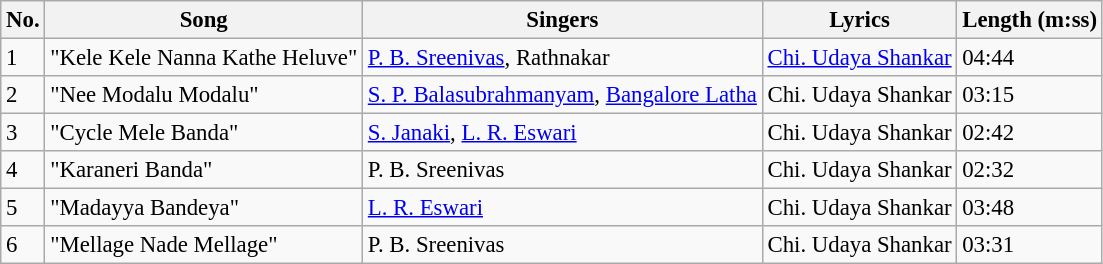<table class="wikitable" style="font-size:95%;">
<tr>
<th>No.</th>
<th>Song</th>
<th>Singers</th>
<th>Lyrics</th>
<th>Length (m:ss)</th>
</tr>
<tr>
<td>1</td>
<td>"Kele Kele Nanna Kathe Heluve"</td>
<td><a href='#'>P. B. Sreenivas</a>, Rathnakar</td>
<td><a href='#'>Chi. Udaya Shankar</a></td>
<td>04:44</td>
</tr>
<tr>
<td>2</td>
<td>"Nee Modalu Modalu"</td>
<td><a href='#'>S. P. Balasubrahmanyam</a>, <a href='#'>Bangalore Latha</a></td>
<td>Chi. Udaya Shankar</td>
<td>03:15</td>
</tr>
<tr>
<td>3</td>
<td>"Cycle Mele Banda"</td>
<td><a href='#'>S. Janaki</a>, <a href='#'>L. R. Eswari</a></td>
<td>Chi. Udaya Shankar</td>
<td>02:42</td>
</tr>
<tr>
<td>4</td>
<td>"Karaneri Banda"</td>
<td>P. B. Sreenivas</td>
<td>Chi. Udaya Shankar</td>
<td>02:32</td>
</tr>
<tr>
<td>5</td>
<td>"Madayya Bandeya"</td>
<td><a href='#'>L. R. Eswari</a></td>
<td>Chi. Udaya Shankar</td>
<td>03:48</td>
</tr>
<tr>
<td>6</td>
<td>"Mellage Nade Mellage"</td>
<td>P. B. Sreenivas</td>
<td>Chi. Udaya Shankar</td>
<td>03:31</td>
</tr>
</table>
